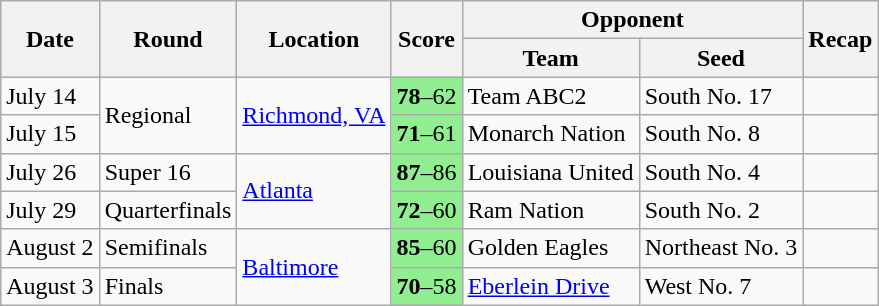<table class="wikitable">
<tr>
<th rowspan=2>Date</th>
<th rowspan=2>Round</th>
<th rowspan=2>Location</th>
<th rowspan=2>Score</th>
<th colspan=2>Opponent</th>
<th rowspan=2>Recap</th>
</tr>
<tr>
<th>Team</th>
<th>Seed</th>
</tr>
<tr>
<td>July 14</td>
<td rowspan=2>Regional</td>
<td rowspan=2><a href='#'>Richmond, VA</a></td>
<td bgcolor=lightgreen><strong>78</strong>–62</td>
<td>Team ABC2</td>
<td>South No. 17</td>
<td></td>
</tr>
<tr>
<td>July 15</td>
<td bgcolor=lightgreen><strong>71</strong>–61</td>
<td>Monarch Nation</td>
<td>South No. 8</td>
<td></td>
</tr>
<tr>
<td>July 26</td>
<td>Super 16</td>
<td rowspan=2><a href='#'>Atlanta</a></td>
<td bgcolor=lightgreen><strong>87</strong>–86</td>
<td>Louisiana United</td>
<td>South No. 4</td>
<td></td>
</tr>
<tr>
<td>July 29</td>
<td>Quarterfinals</td>
<td bgcolor=lightgreen><strong>72</strong>–60</td>
<td>Ram Nation</td>
<td>South No. 2</td>
<td></td>
</tr>
<tr>
<td>August 2</td>
<td>Semifinals</td>
<td rowspan=2><a href='#'>Baltimore</a></td>
<td bgcolor=lightgreen><strong>85</strong>–60</td>
<td>Golden Eagles</td>
<td>Northeast No. 3</td>
<td></td>
</tr>
<tr>
<td>August 3</td>
<td>Finals</td>
<td bgcolor=lightgreen><strong>70</strong>–58</td>
<td><a href='#'>Eberlein Drive</a></td>
<td>West No. 7</td>
<td></td>
</tr>
</table>
